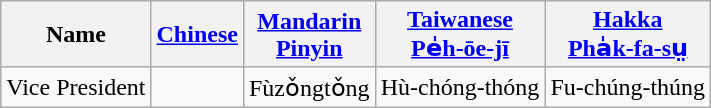<table class=wikitable>
<tr>
<th>Name</th>
<th><a href='#'>Chinese</a></th>
<th><a href='#'>Mandarin</a><br><a href='#'>Pinyin</a></th>
<th><a href='#'>Taiwanese</a><br><a href='#'>Pe̍h-ōe-jī</a></th>
<th><a href='#'>Hakka</a><br><a href='#'>Pha̍k-fa-sṳ</a></th>
</tr>
<tr>
<td>Vice President</td>
<td align=center></td>
<td>Fùzǒngtǒng</td>
<td>Hù-chóng-thóng</td>
<td>Fu-chúng-thúng</td>
</tr>
</table>
